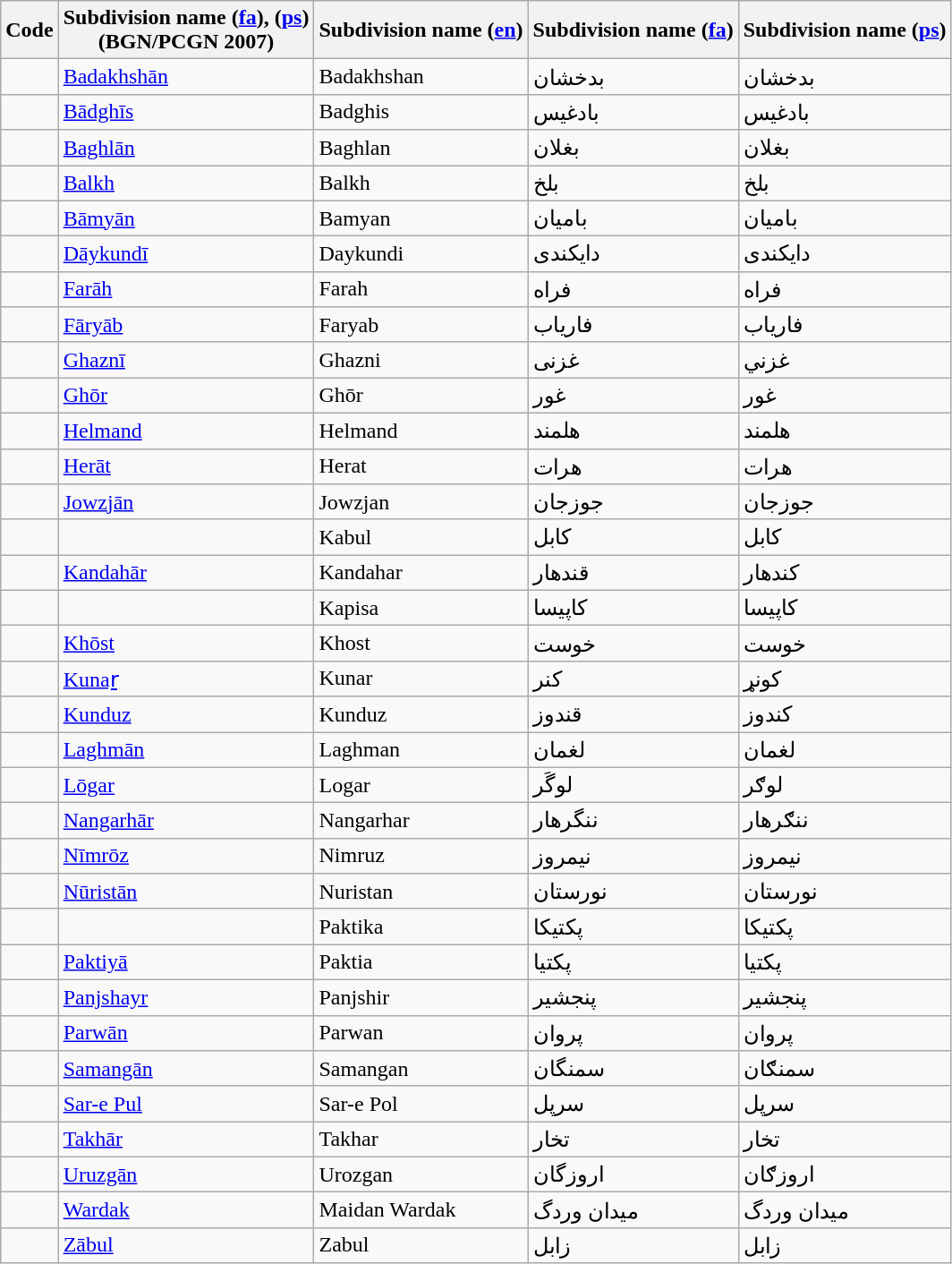<table class="wikitable sortable">
<tr>
<th>Code</th>
<th>Subdivision name (<a href='#'>fa</a>), (<a href='#'>ps</a>)<br>(BGN/PCGN 2007)</th>
<th>Subdivision name (<a href='#'>en</a>)<br></th>
<th>Subdivision name (<a href='#'>fa</a>)<br></th>
<th>Subdivision name (<a href='#'>ps</a>)<br></th>
</tr>
<tr>
<td></td>
<td><a href='#'>Badakhshān</a></td>
<td>Badakhshan</td>
<td>بدخشان</td>
<td>بدخشان</td>
</tr>
<tr>
<td></td>
<td><a href='#'>Bādghīs</a></td>
<td>Badghis</td>
<td>بادغیس</td>
<td>بادغیس</td>
</tr>
<tr>
<td></td>
<td><a href='#'>Baghlān</a></td>
<td>Baghlan</td>
<td>بغلان</td>
<td>بغلان</td>
</tr>
<tr>
<td></td>
<td><a href='#'>Balkh</a></td>
<td>Balkh</td>
<td>بلخ</td>
<td>بلخ</td>
</tr>
<tr>
<td></td>
<td><a href='#'>Bāmyān</a></td>
<td>Bamyan</td>
<td>بامیان</td>
<td>بامیان</td>
</tr>
<tr>
<td></td>
<td><a href='#'>Dāykundī</a></td>
<td>Daykundi</td>
<td>دایکندی</td>
<td>دایکندی</td>
</tr>
<tr>
<td></td>
<td><a href='#'>Farāh</a></td>
<td>Farah</td>
<td>فراه</td>
<td>فراه</td>
</tr>
<tr>
<td></td>
<td><a href='#'>Fāryāb</a></td>
<td>Faryab</td>
<td>فاریاب</td>
<td>فاریاب</td>
</tr>
<tr>
<td></td>
<td><a href='#'>Ghaznī</a></td>
<td>Ghazni</td>
<td>غزنى</td>
<td>غزني</td>
</tr>
<tr>
<td></td>
<td><a href='#'>Ghōr</a></td>
<td>Ghōr</td>
<td>غور</td>
<td>غور</td>
</tr>
<tr>
<td></td>
<td><a href='#'>Helmand</a></td>
<td>Helmand</td>
<td>هلمند</td>
<td>هلمند</td>
</tr>
<tr>
<td></td>
<td><a href='#'>Herāt</a></td>
<td>Herat</td>
<td>هرات</td>
<td>هرات</td>
</tr>
<tr>
<td></td>
<td><a href='#'>Jowzjān</a></td>
<td>Jowzjan</td>
<td>جوزجان</td>
<td>جوزجان</td>
</tr>
<tr>
<td></td>
<td></td>
<td>Kabul</td>
<td>کابل</td>
<td>کابل</td>
</tr>
<tr>
<td></td>
<td><a href='#'>Kandahār</a></td>
<td>Kandahar</td>
<td>قندهار</td>
<td>کندھار</td>
</tr>
<tr>
<td></td>
<td></td>
<td>Kapisa</td>
<td>کاپیسا</td>
<td>کاپيسا</td>
</tr>
<tr>
<td></td>
<td><a href='#'>Khōst</a></td>
<td>Khost</td>
<td>خوست</td>
<td>خوست</td>
</tr>
<tr>
<td></td>
<td><a href='#'>Kunaṟ</a></td>
<td>Kunar</td>
<td>کنر</td>
<td>کونړ</td>
</tr>
<tr>
<td></td>
<td><a href='#'>Kunduz</a></td>
<td>Kunduz</td>
<td>قندوز</td>
<td>کندوز</td>
</tr>
<tr>
<td></td>
<td><a href='#'>Laghmān</a></td>
<td>Laghman</td>
<td>لغمان</td>
<td>لغمان</td>
</tr>
<tr>
<td></td>
<td><a href='#'>Lōgar</a></td>
<td>Logar</td>
<td>لوگَر</td>
<td>لوګر</td>
</tr>
<tr>
<td></td>
<td><a href='#'>Nangarhār</a></td>
<td>Nangarhar</td>
<td>ننگرهار</td>
<td>ننګرهار</td>
</tr>
<tr>
<td></td>
<td><a href='#'>Nīmrōz</a></td>
<td>Nimruz</td>
<td>نیمروز</td>
<td>نيمروز</td>
</tr>
<tr>
<td></td>
<td><a href='#'>Nūristān</a></td>
<td>Nuristan</td>
<td>نورستان</td>
<td>نورستان</td>
</tr>
<tr>
<td></td>
<td></td>
<td>Paktika</td>
<td>پکتیکا</td>
<td>پکتیکا</td>
</tr>
<tr>
<td></td>
<td><a href='#'>Paktiyā</a></td>
<td>Paktia</td>
<td>پکتیا</td>
<td>پکتیا</td>
</tr>
<tr>
<td></td>
<td><a href='#'>Panjshayr</a></td>
<td>Panjshir</td>
<td>پنجشیر</td>
<td>پنجشیر</td>
</tr>
<tr>
<td></td>
<td><a href='#'>Parwān</a></td>
<td>Parwan</td>
<td>پروان</td>
<td>پروان</td>
</tr>
<tr>
<td></td>
<td><a href='#'>Samangān</a></td>
<td>Samangan</td>
<td>سمنگان</td>
<td>سمنګان</td>
</tr>
<tr>
<td></td>
<td><a href='#'>Sar-e Pul</a></td>
<td>Sar-e Pol</td>
<td>سرپل</td>
<td>سرپل</td>
</tr>
<tr>
<td></td>
<td><a href='#'>Takhār</a></td>
<td>Takhar</td>
<td>تخار</td>
<td>تخار</td>
</tr>
<tr>
<td></td>
<td><a href='#'>Uruzgān</a></td>
<td>Urozgan</td>
<td>اروزگان</td>
<td>اروزګان</td>
</tr>
<tr>
<td></td>
<td><a href='#'>Wardak</a></td>
<td>Maidan Wardak</td>
<td>ميدان وردگ</td>
<td>ميدان وردگ</td>
</tr>
<tr>
<td></td>
<td><a href='#'>Zābul</a></td>
<td>Zabul</td>
<td>زابل</td>
<td>زابل</td>
</tr>
</table>
